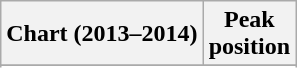<table class="wikitable sortable">
<tr>
<th align="left">Chart (2013–2014)</th>
<th align="center">Peak<br>position</th>
</tr>
<tr>
</tr>
<tr>
</tr>
<tr>
</tr>
<tr>
</tr>
<tr>
</tr>
</table>
